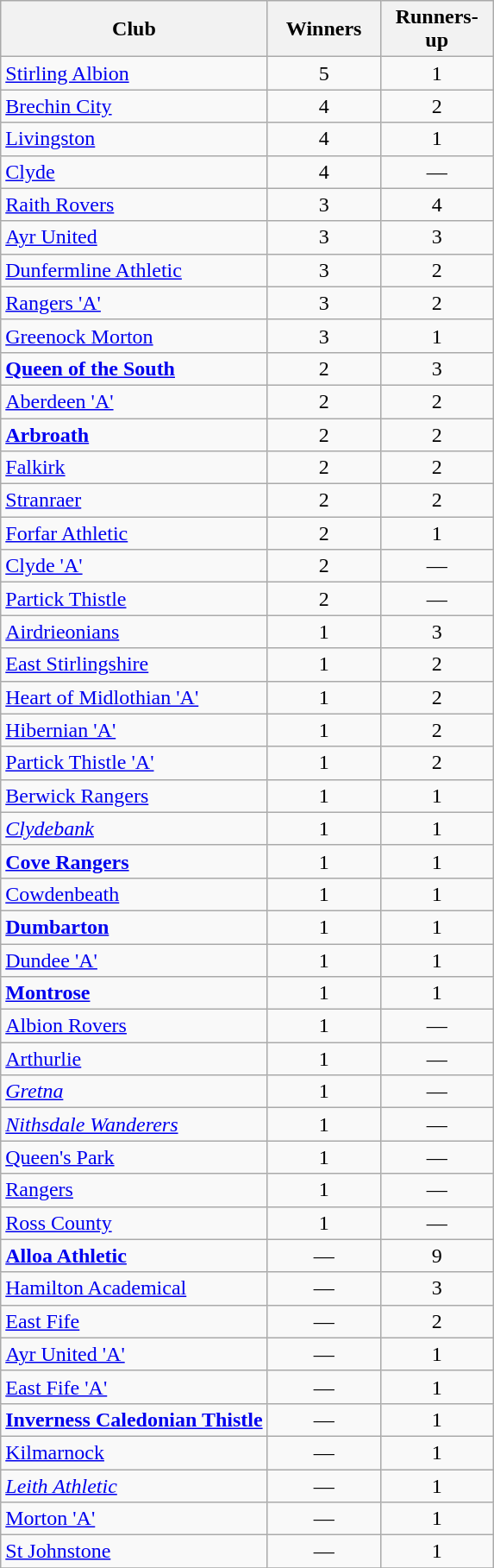<table class="wikitable sortable" style="text-align:center">
<tr>
<th>Club</th>
<th width=80>Winners</th>
<th width=80>Runners-up</th>
</tr>
<tr>
<td style="text-align:left"><a href='#'>Stirling Albion</a></td>
<td>5</td>
<td>1</td>
</tr>
<tr>
<td style="text-align:left"><a href='#'>Brechin City</a></td>
<td>4</td>
<td>2</td>
</tr>
<tr>
<td style="text-align:left"><a href='#'>Livingston</a></td>
<td>4</td>
<td>1</td>
</tr>
<tr>
<td style="text-align:left"><a href='#'>Clyde</a></td>
<td>4</td>
<td>—</td>
</tr>
<tr>
<td style="text-align:left"><a href='#'>Raith Rovers</a></td>
<td>3</td>
<td>4</td>
</tr>
<tr>
<td style="text-align:left"><a href='#'>Ayr United</a></td>
<td>3</td>
<td>3</td>
</tr>
<tr>
<td style="text-align:left"><a href='#'>Dunfermline Athletic</a></td>
<td>3</td>
<td>2</td>
</tr>
<tr>
<td style="text-align:left"><a href='#'>Rangers 'A'</a></td>
<td>3</td>
<td>2</td>
</tr>
<tr>
<td style="text-align:left"><a href='#'>Greenock Morton</a></td>
<td>3</td>
<td>1</td>
</tr>
<tr>
<td style="text-align:left"><strong><a href='#'>Queen of the South</a></strong></td>
<td>2</td>
<td>3</td>
</tr>
<tr>
<td style="text-align:left"><a href='#'>Aberdeen 'A'</a></td>
<td>2</td>
<td>2</td>
</tr>
<tr>
<td style="text-align:left"><strong><a href='#'>Arbroath</a></strong></td>
<td>2</td>
<td>2</td>
</tr>
<tr>
<td style="text-align:left"><a href='#'>Falkirk</a></td>
<td>2</td>
<td>2</td>
</tr>
<tr>
<td style="text-align:left"><a href='#'>Stranraer</a></td>
<td>2</td>
<td>2</td>
</tr>
<tr>
<td style="text-align:left"><a href='#'>Forfar Athletic</a></td>
<td>2</td>
<td>1</td>
</tr>
<tr>
<td style="text-align:left"><a href='#'>Clyde 'A'</a></td>
<td>2</td>
<td>—</td>
</tr>
<tr>
<td style="text-align:left"><a href='#'>Partick Thistle</a></td>
<td>2</td>
<td>—</td>
</tr>
<tr>
<td style="text-align:left"><a href='#'>Airdrieonians</a></td>
<td>1</td>
<td>3</td>
</tr>
<tr>
<td style="text-align:left"><a href='#'>East Stirlingshire</a></td>
<td>1</td>
<td>2</td>
</tr>
<tr>
<td style="text-align:left"><a href='#'>Heart of Midlothian 'A'</a></td>
<td>1</td>
<td>2</td>
</tr>
<tr>
<td style="text-align:left"><a href='#'>Hibernian 'A'</a></td>
<td>1</td>
<td>2</td>
</tr>
<tr>
<td style="text-align:left"><a href='#'>Partick Thistle 'A'</a></td>
<td>1</td>
<td>2</td>
</tr>
<tr>
<td style="text-align:left"><a href='#'>Berwick Rangers</a></td>
<td>1</td>
<td>1</td>
</tr>
<tr>
<td style="text-align:left"><em><a href='#'>Clydebank</a></em></td>
<td>1</td>
<td>1</td>
</tr>
<tr>
<td style="text-align:left"><strong><a href='#'>Cove Rangers</a></strong></td>
<td>1</td>
<td>1</td>
</tr>
<tr>
<td style="text-align:left"><a href='#'>Cowdenbeath</a></td>
<td>1</td>
<td>1</td>
</tr>
<tr>
<td style="text-align:left"><strong><a href='#'>Dumbarton</a></strong></td>
<td>1</td>
<td>1</td>
</tr>
<tr>
<td style="text-align:left"><a href='#'>Dundee 'A'</a></td>
<td>1</td>
<td>1</td>
</tr>
<tr>
<td style="text-align:left"><strong><a href='#'>Montrose</a></strong></td>
<td>1</td>
<td>1</td>
</tr>
<tr>
<td style="text-align:left"><a href='#'>Albion Rovers</a></td>
<td>1</td>
<td>—</td>
</tr>
<tr>
<td style="text-align:left"><a href='#'>Arthurlie</a></td>
<td>1</td>
<td>—</td>
</tr>
<tr>
<td style="text-align:left"><em><a href='#'>Gretna</a></em></td>
<td>1</td>
<td>—</td>
</tr>
<tr>
<td style="text-align:left"><em><a href='#'>Nithsdale Wanderers</a></em></td>
<td>1</td>
<td>—</td>
</tr>
<tr>
<td style="text-align:left"><a href='#'>Queen's Park</a></td>
<td>1</td>
<td>—</td>
</tr>
<tr>
<td style="text-align:left"><a href='#'>Rangers</a></td>
<td>1</td>
<td>—</td>
</tr>
<tr>
<td style="text-align:left"><a href='#'>Ross County</a></td>
<td>1</td>
<td>—</td>
</tr>
<tr>
<td style="text-align:left"><strong><a href='#'>Alloa Athletic</a></strong></td>
<td>—</td>
<td>9</td>
</tr>
<tr>
<td style="text-align:left"><a href='#'>Hamilton Academical</a></td>
<td>—</td>
<td>3</td>
</tr>
<tr>
<td style="text-align:left"><a href='#'>East Fife</a></td>
<td>—</td>
<td>2</td>
</tr>
<tr>
<td style="text-align:left"><a href='#'>Ayr United 'A'</a></td>
<td>—</td>
<td>1</td>
</tr>
<tr>
<td style="text-align:left"><a href='#'>East Fife 'A'</a></td>
<td>—</td>
<td>1</td>
</tr>
<tr>
<td style="text-align:left"><strong><a href='#'>Inverness Caledonian Thistle</a></strong></td>
<td>—</td>
<td>1</td>
</tr>
<tr>
<td style="text-align:left"><a href='#'>Kilmarnock</a></td>
<td>—</td>
<td>1</td>
</tr>
<tr>
<td style="text-align:left"><em><a href='#'>Leith Athletic</a></em></td>
<td>—</td>
<td>1</td>
</tr>
<tr>
<td style="text-align:left"><a href='#'>Morton 'A'</a></td>
<td>—</td>
<td>1</td>
</tr>
<tr>
<td style="text-align:left"><a href='#'>St Johnstone</a></td>
<td>—</td>
<td>1</td>
</tr>
<tr>
</tr>
</table>
